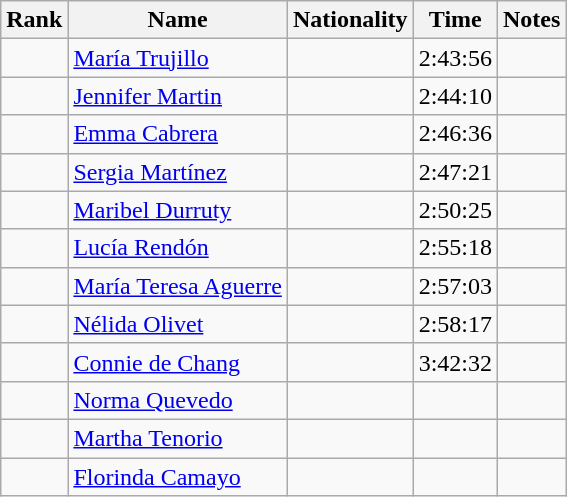<table class="wikitable sortable" style="text-align:center">
<tr>
<th>Rank</th>
<th>Name</th>
<th>Nationality</th>
<th>Time</th>
<th>Notes</th>
</tr>
<tr>
<td></td>
<td align=left><a href='#'>María Trujillo</a></td>
<td align=left></td>
<td>2:43:56</td>
<td></td>
</tr>
<tr>
<td></td>
<td align=left><a href='#'>Jennifer Martin</a></td>
<td align=left></td>
<td>2:44:10</td>
<td></td>
</tr>
<tr>
<td></td>
<td align=left><a href='#'>Emma Cabrera</a></td>
<td align=left></td>
<td>2:46:36</td>
<td></td>
</tr>
<tr>
<td></td>
<td align=left><a href='#'>Sergia Martínez</a></td>
<td align=left></td>
<td>2:47:21</td>
<td></td>
</tr>
<tr>
<td></td>
<td align=left><a href='#'>Maribel Durruty</a></td>
<td align=left></td>
<td>2:50:25</td>
<td></td>
</tr>
<tr>
<td></td>
<td align=left><a href='#'>Lucía Rendón</a></td>
<td align=left></td>
<td>2:55:18</td>
<td></td>
</tr>
<tr>
<td></td>
<td align=left><a href='#'>María Teresa Aguerre</a></td>
<td align=left></td>
<td>2:57:03</td>
<td></td>
</tr>
<tr>
<td></td>
<td align=left><a href='#'>Nélida Olivet</a></td>
<td align=left></td>
<td>2:58:17</td>
<td></td>
</tr>
<tr>
<td></td>
<td align=left><a href='#'>Connie de Chang</a></td>
<td align=left></td>
<td>3:42:32</td>
<td></td>
</tr>
<tr>
<td></td>
<td align=left><a href='#'>Norma Quevedo</a></td>
<td align=left></td>
<td></td>
<td></td>
</tr>
<tr>
<td></td>
<td align=left><a href='#'>Martha Tenorio</a></td>
<td align=left></td>
<td></td>
<td></td>
</tr>
<tr>
<td></td>
<td align=left><a href='#'>Florinda Camayo</a></td>
<td align=left></td>
<td></td>
<td></td>
</tr>
</table>
